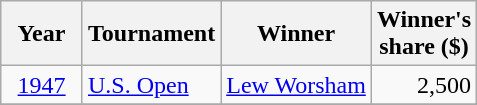<table class="wikitable">
<tr>
<th>  Year  </th>
<th>Tournament</th>
<th>Winner</th>
<th>Winner's<br>share ($)</th>
</tr>
<tr>
<td align=center><a href='#'>1947</a></td>
<td><a href='#'>U.S. Open</a></td>
<td> <a href='#'>Lew Worsham</a></td>
<td align=right>2,500</td>
</tr>
<tr>
</tr>
</table>
